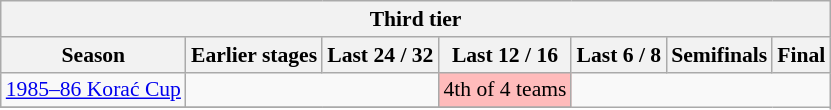<table class="wikitable" style="font-size:90%">
<tr>
<th colspan=7>Third tier</th>
</tr>
<tr>
<th>Season</th>
<th>Earlier stages</th>
<th>Last 24 / 32</th>
<th>Last 12 / 16</th>
<th>Last 6 / 8</th>
<th>Semifinals</th>
<th>Final</th>
</tr>
<tr>
<td><a href='#'>1985–86 Korać Cup</a></td>
<td colspan=2></td>
<td bgcolor=#FFBBBB>4th of 4 teams</td>
</tr>
<tr>
</tr>
</table>
